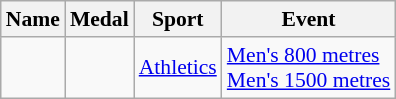<table class="wikitable sortable" style="font-size:90%">
<tr>
<th>Name</th>
<th>Medal</th>
<th>Sport</th>
<th>Event</th>
</tr>
<tr>
<td></td>
<td><br></td>
<td><a href='#'>Athletics</a></td>
<td><a href='#'>Men's 800 metres</a><br><a href='#'>Men's 1500 metres</a></td>
</tr>
</table>
